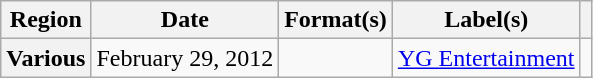<table class="wikitable plainrowheaders">
<tr>
<th>Region</th>
<th>Date</th>
<th>Format(s)</th>
<th>Label(s)</th>
<th></th>
</tr>
<tr>
<th scope="row">Various</th>
<td>February 29, 2012</td>
<td rowspan="2"></td>
<td><a href='#'>YG Entertainment</a></td>
<td align="center"></td>
</tr>
</table>
